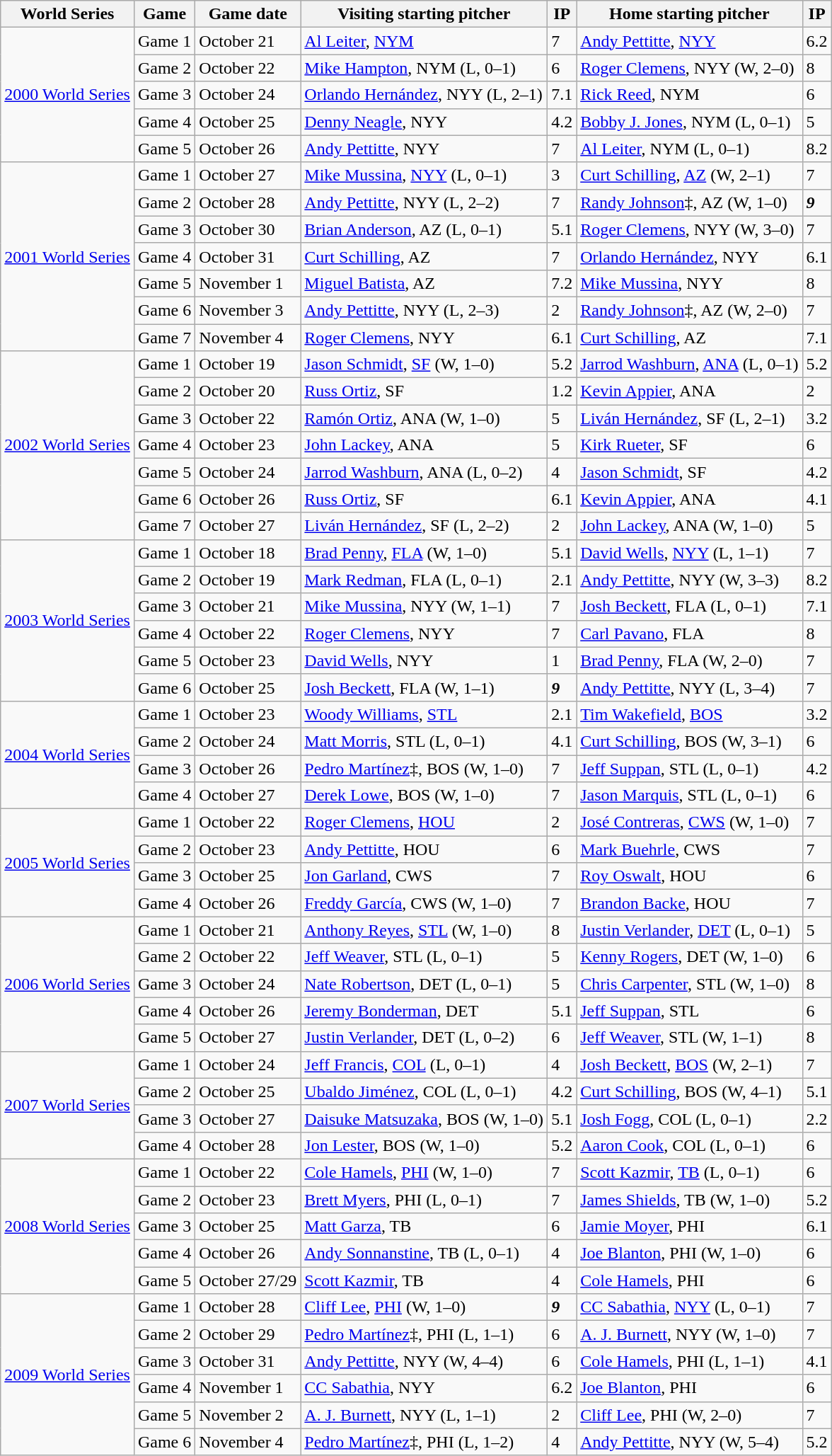<table class="wikitable">
<tr>
<th>World Series</th>
<th>Game</th>
<th>Game date</th>
<th>Visiting starting pitcher</th>
<th>IP</th>
<th>Home starting pitcher</th>
<th>IP</th>
</tr>
<tr>
<td rowspan=5><a href='#'>2000 World Series</a></td>
<td>Game 1</td>
<td>October 21</td>
<td><a href='#'>Al Leiter</a>, <a href='#'>NYM</a></td>
<td>7</td>
<td><a href='#'>Andy Pettitte</a>, <a href='#'>NYY</a></td>
<td>6.2</td>
</tr>
<tr>
<td>Game 2</td>
<td>October 22</td>
<td><a href='#'>Mike Hampton</a>, NYM (L, 0–1)</td>
<td>6</td>
<td><a href='#'>Roger Clemens</a>, NYY (W, 2–0)</td>
<td>8</td>
</tr>
<tr>
<td>Game 3</td>
<td>October 24</td>
<td><a href='#'>Orlando Hernández</a>, NYY (L, 2–1)</td>
<td>7.1</td>
<td><a href='#'>Rick Reed</a>, NYM</td>
<td>6</td>
</tr>
<tr>
<td>Game 4</td>
<td>October 25</td>
<td><a href='#'>Denny Neagle</a>, NYY</td>
<td>4.2</td>
<td><a href='#'>Bobby J. Jones</a>, NYM (L, 0–1)</td>
<td>5</td>
</tr>
<tr>
<td>Game 5</td>
<td>October 26</td>
<td><a href='#'>Andy Pettitte</a>, NYY</td>
<td>7</td>
<td><a href='#'>Al Leiter</a>, NYM (L, 0–1)</td>
<td>8.2</td>
</tr>
<tr>
<td rowspan=7><a href='#'>2001 World Series</a></td>
<td>Game 1</td>
<td>October 27</td>
<td><a href='#'>Mike Mussina</a>, <a href='#'>NYY</a> (L, 0–1)</td>
<td>3</td>
<td><a href='#'>Curt Schilling</a>, <a href='#'>AZ</a> (W, 2–1)</td>
<td>7</td>
</tr>
<tr>
<td>Game 2</td>
<td>October 28</td>
<td><a href='#'>Andy Pettitte</a>, NYY (L, 2–2)</td>
<td>7</td>
<td><a href='#'>Randy Johnson</a>‡, AZ (W, 1–0)</td>
<td><strong><em>9</em></strong></td>
</tr>
<tr>
<td>Game 3</td>
<td>October 30</td>
<td><a href='#'>Brian Anderson</a>, AZ (L, 0–1)</td>
<td>5.1</td>
<td><a href='#'>Roger Clemens</a>, NYY (W, 3–0)</td>
<td>7</td>
</tr>
<tr>
<td>Game 4</td>
<td>October 31</td>
<td><a href='#'>Curt Schilling</a>, AZ</td>
<td>7</td>
<td><a href='#'>Orlando Hernández</a>, NYY</td>
<td>6.1</td>
</tr>
<tr>
<td>Game 5</td>
<td>November 1</td>
<td><a href='#'>Miguel Batista</a>, AZ</td>
<td>7.2</td>
<td><a href='#'>Mike Mussina</a>, NYY</td>
<td>8</td>
</tr>
<tr>
<td>Game 6</td>
<td>November 3</td>
<td><a href='#'>Andy Pettitte</a>, NYY (L, 2–3)</td>
<td>2</td>
<td><a href='#'>Randy Johnson</a>‡, AZ (W, 2–0)</td>
<td>7</td>
</tr>
<tr>
<td>Game 7</td>
<td>November 4</td>
<td><a href='#'>Roger Clemens</a>, NYY</td>
<td>6.1</td>
<td><a href='#'>Curt Schilling</a>, AZ</td>
<td>7.1</td>
</tr>
<tr>
<td rowspan=7><a href='#'>2002 World Series</a></td>
<td>Game 1</td>
<td>October 19</td>
<td><a href='#'>Jason Schmidt</a>, <a href='#'>SF</a> (W, 1–0)</td>
<td>5.2</td>
<td><a href='#'>Jarrod Washburn</a>, <a href='#'>ANA</a> (L, 0–1)</td>
<td>5.2</td>
</tr>
<tr>
<td>Game 2</td>
<td>October 20</td>
<td><a href='#'>Russ Ortiz</a>, SF</td>
<td>1.2</td>
<td><a href='#'>Kevin Appier</a>, ANA</td>
<td>2</td>
</tr>
<tr>
<td>Game 3</td>
<td>October 22</td>
<td><a href='#'>Ramón Ortiz</a>, ANA (W, 1–0)</td>
<td>5</td>
<td><a href='#'>Liván Hernández</a>, SF (L, 2–1)</td>
<td>3.2</td>
</tr>
<tr>
<td>Game 4</td>
<td>October 23</td>
<td><a href='#'>John Lackey</a>, ANA</td>
<td>5</td>
<td><a href='#'>Kirk Rueter</a>, SF</td>
<td>6</td>
</tr>
<tr>
<td>Game 5</td>
<td>October 24</td>
<td><a href='#'>Jarrod Washburn</a>, ANA (L, 0–2)</td>
<td>4</td>
<td><a href='#'>Jason Schmidt</a>, SF</td>
<td>4.2</td>
</tr>
<tr>
<td>Game 6</td>
<td>October 26</td>
<td><a href='#'>Russ Ortiz</a>, SF</td>
<td>6.1</td>
<td><a href='#'>Kevin Appier</a>, ANA</td>
<td>4.1</td>
</tr>
<tr>
<td>Game 7</td>
<td>October 27</td>
<td><a href='#'>Liván Hernández</a>, SF (L, 2–2)</td>
<td>2</td>
<td><a href='#'>John Lackey</a>, ANA (W, 1–0)</td>
<td>5</td>
</tr>
<tr>
<td rowspan=6><a href='#'>2003 World Series</a></td>
<td>Game 1</td>
<td>October 18</td>
<td><a href='#'>Brad Penny</a>, <a href='#'>FLA</a> (W, 1–0)</td>
<td>5.1</td>
<td><a href='#'>David Wells</a>, <a href='#'>NYY</a> (L, 1–1)</td>
<td>7</td>
</tr>
<tr>
<td>Game 2</td>
<td>October 19</td>
<td><a href='#'>Mark Redman</a>, FLA (L, 0–1)</td>
<td>2.1</td>
<td><a href='#'>Andy Pettitte</a>, NYY (W, 3–3)</td>
<td>8.2</td>
</tr>
<tr>
<td>Game 3</td>
<td>October 21</td>
<td><a href='#'>Mike Mussina</a>, NYY (W, 1–1)</td>
<td>7</td>
<td><a href='#'>Josh Beckett</a>, FLA (L, 0–1)</td>
<td>7.1</td>
</tr>
<tr>
<td>Game 4</td>
<td>October 22</td>
<td><a href='#'>Roger Clemens</a>, NYY</td>
<td>7</td>
<td><a href='#'>Carl Pavano</a>, FLA</td>
<td>8</td>
</tr>
<tr>
<td>Game 5</td>
<td>October 23</td>
<td><a href='#'>David Wells</a>, NYY</td>
<td>1</td>
<td><a href='#'>Brad Penny</a>, FLA (W, 2–0)</td>
<td>7</td>
</tr>
<tr>
<td>Game 6</td>
<td>October 25</td>
<td><a href='#'>Josh Beckett</a>, FLA (W, 1–1)</td>
<td><strong><em>9</em></strong></td>
<td><a href='#'>Andy Pettitte</a>, NYY (L, 3–4)</td>
<td>7</td>
</tr>
<tr>
<td rowspan=4><a href='#'>2004 World Series</a></td>
<td>Game 1</td>
<td>October 23</td>
<td><a href='#'>Woody Williams</a>, <a href='#'>STL</a></td>
<td>2.1</td>
<td><a href='#'>Tim Wakefield</a>, <a href='#'>BOS</a></td>
<td>3.2</td>
</tr>
<tr>
<td>Game 2</td>
<td>October 24</td>
<td><a href='#'>Matt Morris</a>, STL (L, 0–1)</td>
<td>4.1</td>
<td><a href='#'>Curt Schilling</a>, BOS (W, 3–1)</td>
<td>6</td>
</tr>
<tr>
<td>Game 3</td>
<td>October 26</td>
<td><a href='#'>Pedro Martínez</a>‡, BOS (W, 1–0)</td>
<td>7</td>
<td><a href='#'>Jeff Suppan</a>, STL (L, 0–1)</td>
<td>4.2</td>
</tr>
<tr>
<td>Game 4</td>
<td>October 27</td>
<td><a href='#'>Derek Lowe</a>, BOS (W, 1–0)</td>
<td>7</td>
<td><a href='#'>Jason Marquis</a>, STL (L, 0–1)</td>
<td>6</td>
</tr>
<tr>
<td rowspan=4><a href='#'>2005 World Series</a></td>
<td>Game 1</td>
<td>October 22</td>
<td><a href='#'>Roger Clemens</a>, <a href='#'>HOU</a></td>
<td>2</td>
<td><a href='#'>José Contreras</a>, <a href='#'>CWS</a> (W, 1–0)</td>
<td>7</td>
</tr>
<tr>
<td>Game 2</td>
<td>October 23</td>
<td><a href='#'>Andy Pettitte</a>, HOU</td>
<td>6</td>
<td><a href='#'>Mark Buehrle</a>, CWS</td>
<td>7</td>
</tr>
<tr>
<td>Game 3</td>
<td>October 25</td>
<td><a href='#'>Jon Garland</a>, CWS</td>
<td>7</td>
<td><a href='#'>Roy Oswalt</a>, HOU</td>
<td>6</td>
</tr>
<tr>
<td>Game 4</td>
<td>October 26</td>
<td><a href='#'>Freddy García</a>, CWS (W, 1–0)</td>
<td>7</td>
<td><a href='#'>Brandon Backe</a>, HOU</td>
<td>7</td>
</tr>
<tr>
<td rowspan=5><a href='#'>2006 World Series</a></td>
<td>Game 1</td>
<td>October 21</td>
<td><a href='#'>Anthony Reyes</a>, <a href='#'>STL</a> (W, 1–0)</td>
<td>8</td>
<td><a href='#'>Justin Verlander</a>, <a href='#'>DET</a> (L, 0–1)</td>
<td>5</td>
</tr>
<tr>
<td>Game 2</td>
<td>October 22</td>
<td><a href='#'>Jeff Weaver</a>, STL (L, 0–1)</td>
<td>5</td>
<td><a href='#'>Kenny Rogers</a>, DET (W, 1–0)</td>
<td>6</td>
</tr>
<tr>
<td>Game 3</td>
<td>October 24</td>
<td><a href='#'>Nate Robertson</a>, DET (L, 0–1)</td>
<td>5</td>
<td><a href='#'>Chris Carpenter</a>, STL (W, 1–0)</td>
<td>8</td>
</tr>
<tr>
<td>Game 4</td>
<td>October 26</td>
<td><a href='#'>Jeremy Bonderman</a>, DET</td>
<td>5.1</td>
<td><a href='#'>Jeff Suppan</a>, STL</td>
<td>6</td>
</tr>
<tr>
<td>Game 5</td>
<td>October 27</td>
<td><a href='#'>Justin Verlander</a>, DET (L, 0–2)</td>
<td>6</td>
<td><a href='#'>Jeff Weaver</a>, STL (W, 1–1)</td>
<td>8</td>
</tr>
<tr>
<td rowspan=4><a href='#'>2007 World Series</a></td>
<td>Game 1</td>
<td>October 24</td>
<td><a href='#'>Jeff Francis</a>, <a href='#'>COL</a> (L, 0–1)</td>
<td>4</td>
<td><a href='#'>Josh Beckett</a>, <a href='#'>BOS</a> (W, 2–1)</td>
<td>7</td>
</tr>
<tr>
<td>Game 2</td>
<td>October 25</td>
<td><a href='#'>Ubaldo Jiménez</a>, COL (L, 0–1)</td>
<td>4.2</td>
<td><a href='#'>Curt Schilling</a>, BOS (W, 4–1)</td>
<td>5.1</td>
</tr>
<tr>
<td>Game 3</td>
<td>October 27</td>
<td><a href='#'>Daisuke Matsuzaka</a>, BOS (W, 1–0)</td>
<td>5.1</td>
<td><a href='#'>Josh Fogg</a>, COL (L, 0–1)</td>
<td>2.2</td>
</tr>
<tr>
<td>Game 4</td>
<td>October 28</td>
<td><a href='#'>Jon Lester</a>, BOS (W, 1–0)</td>
<td>5.2</td>
<td><a href='#'>Aaron Cook</a>, COL (L, 0–1)</td>
<td>6</td>
</tr>
<tr>
<td rowspan=5><a href='#'>2008 World Series</a></td>
<td>Game 1</td>
<td>October 22</td>
<td><a href='#'>Cole Hamels</a>, <a href='#'>PHI</a> (W, 1–0)</td>
<td>7</td>
<td><a href='#'>Scott Kazmir</a>, <a href='#'>TB</a> (L, 0–1)</td>
<td>6</td>
</tr>
<tr>
<td>Game 2</td>
<td>October 23</td>
<td><a href='#'>Brett Myers</a>, PHI (L, 0–1)</td>
<td>7</td>
<td><a href='#'>James Shields</a>, TB (W, 1–0)</td>
<td>5.2</td>
</tr>
<tr>
<td>Game 3</td>
<td>October 25</td>
<td><a href='#'>Matt Garza</a>, TB</td>
<td>6</td>
<td><a href='#'>Jamie Moyer</a>, PHI</td>
<td>6.1</td>
</tr>
<tr>
<td>Game 4</td>
<td>October 26</td>
<td><a href='#'>Andy Sonnanstine</a>, TB (L, 0–1)</td>
<td>4</td>
<td><a href='#'>Joe Blanton</a>, PHI (W, 1–0)</td>
<td>6</td>
</tr>
<tr>
<td>Game 5</td>
<td>October 27/29</td>
<td><a href='#'>Scott Kazmir</a>, TB</td>
<td>4</td>
<td><a href='#'>Cole Hamels</a>, PHI</td>
<td>6</td>
</tr>
<tr>
<td rowspan=6><a href='#'>2009 World Series</a></td>
<td>Game 1</td>
<td>October 28</td>
<td><a href='#'>Cliff Lee</a>, <a href='#'>PHI</a> (W, 1–0)</td>
<td><strong><em>9</em></strong></td>
<td><a href='#'>CC Sabathia</a>, <a href='#'>NYY</a> (L, 0–1)</td>
<td>7</td>
</tr>
<tr>
<td>Game 2</td>
<td>October 29</td>
<td><a href='#'>Pedro Martínez</a>‡, PHI (L, 1–1)</td>
<td>6</td>
<td><a href='#'>A. J. Burnett</a>, NYY (W, 1–0)</td>
<td>7</td>
</tr>
<tr>
<td>Game 3</td>
<td>October 31</td>
<td><a href='#'>Andy Pettitte</a>, NYY (W, 4–4)</td>
<td>6</td>
<td><a href='#'>Cole Hamels</a>, PHI (L, 1–1)</td>
<td>4.1</td>
</tr>
<tr>
<td>Game 4</td>
<td>November 1</td>
<td><a href='#'>CC Sabathia</a>, NYY</td>
<td>6.2</td>
<td><a href='#'>Joe Blanton</a>, PHI</td>
<td>6</td>
</tr>
<tr>
<td>Game 5</td>
<td>November 2</td>
<td><a href='#'>A. J. Burnett</a>, NYY (L, 1–1)</td>
<td>2</td>
<td><a href='#'>Cliff Lee</a>, PHI (W, 2–0)</td>
<td>7</td>
</tr>
<tr>
<td>Game 6</td>
<td>November 4</td>
<td><a href='#'>Pedro Martínez</a>‡, PHI (L, 1–2)</td>
<td>4</td>
<td><a href='#'>Andy Pettitte</a>, NYY (W, 5–4)</td>
<td>5.2</td>
</tr>
</table>
